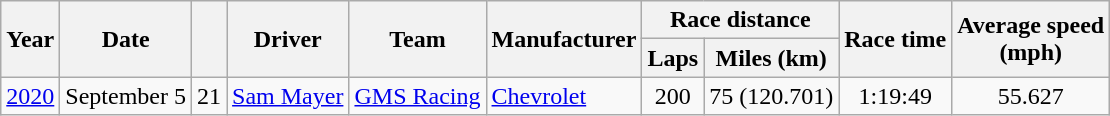<table class=wikitable>
<tr>
<th rowspan=2>Year</th>
<th rowspan=2>Date</th>
<th rowspan=2></th>
<th rowspan=2>Driver</th>
<th rowspan=2>Team</th>
<th rowspan=2>Manufacturer</th>
<th colspan=2>Race distance</th>
<th rowspan=2>Race time</th>
<th rowspan=2>Average speed<br>(mph)</th>
</tr>
<tr>
<th>Laps</th>
<th>Miles (km)</th>
</tr>
<tr>
<td><a href='#'>2020</a></td>
<td>September 5</td>
<td align="center">21</td>
<td><a href='#'>Sam Mayer</a></td>
<td><a href='#'>GMS Racing</a></td>
<td><a href='#'>Chevrolet</a></td>
<td align="center">200</td>
<td align="center">75 (120.701)</td>
<td align="center">1:19:49</td>
<td align="center">55.627</td>
</tr>
</table>
